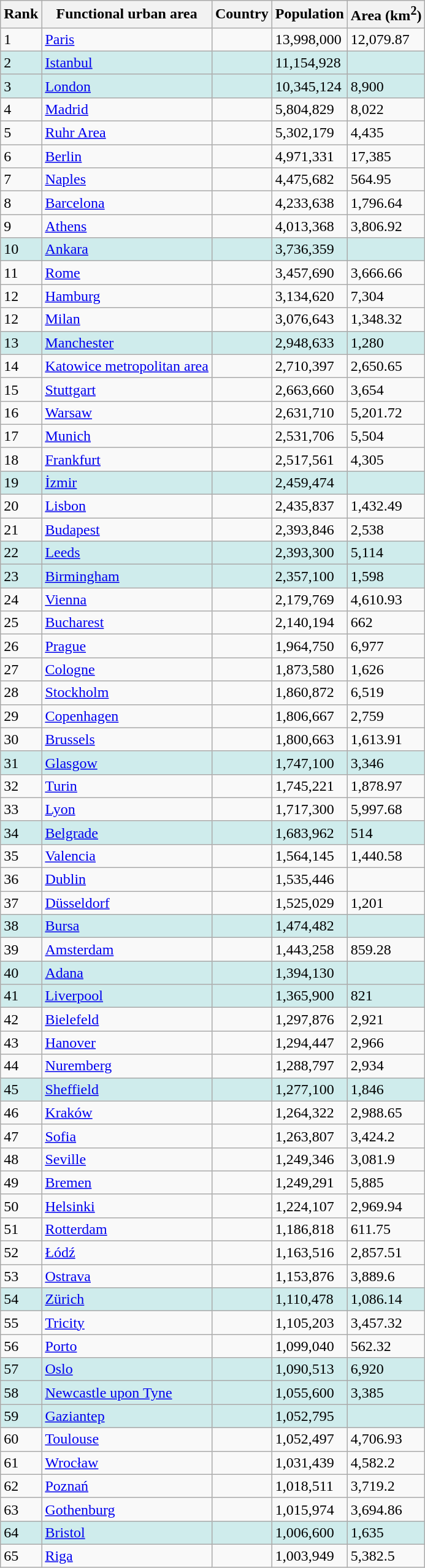<table class="wikitable sortable">
<tr>
<th>Rank</th>
<th>Functional urban area</th>
<th>Country</th>
<th>Population</th>
<th>Area (km<sup>2</sup>)</th>
</tr>
<tr>
<td>1</td>
<td><a href='#'>Paris</a></td>
<td></td>
<td>13,998,000</td>
<td>12,079.87</td>
</tr>
<tr bgcolor="#cfecec">
<td>2</td>
<td><a href='#'>Istanbul</a></td>
<td></td>
<td>11,154,928</td>
<td></td>
</tr>
<tr bgcolor="#cfecec">
<td>3</td>
<td><a href='#'>London</a></td>
<td></td>
<td>10,345,124</td>
<td>8,900</td>
</tr>
<tr>
<td>4</td>
<td><a href='#'>Madrid</a></td>
<td></td>
<td>5,804,829</td>
<td>8,022</td>
</tr>
<tr>
<td>5</td>
<td><a href='#'>Ruhr Area</a></td>
<td></td>
<td>5,302,179</td>
<td>4,435</td>
</tr>
<tr>
<td>6</td>
<td><a href='#'>Berlin</a></td>
<td></td>
<td>4,971,331</td>
<td>17,385</td>
</tr>
<tr>
<td>7</td>
<td><a href='#'>Naples</a></td>
<td></td>
<td>4,475,682</td>
<td>564.95</td>
</tr>
<tr>
<td>8</td>
<td><a href='#'>Barcelona</a></td>
<td></td>
<td>4,233,638</td>
<td>1,796.64</td>
</tr>
<tr>
<td>9</td>
<td><a href='#'>Athens</a></td>
<td></td>
<td>4,013,368</td>
<td>3,806.92</td>
</tr>
<tr bgcolor="#cfecec">
<td>10</td>
<td><a href='#'>Ankara</a></td>
<td></td>
<td>3,736,359</td>
<td></td>
</tr>
<tr>
<td>11</td>
<td><a href='#'>Rome</a></td>
<td></td>
<td>3,457,690</td>
<td>3,666.66</td>
</tr>
<tr>
<td>12</td>
<td><a href='#'>Hamburg</a></td>
<td></td>
<td>3,134,620</td>
<td>7,304</td>
</tr>
<tr>
<td>12</td>
<td><a href='#'>Milan</a></td>
<td></td>
<td>3,076,643</td>
<td>1,348.32</td>
</tr>
<tr bgcolor="#cfecec">
<td>13</td>
<td><a href='#'>Manchester</a></td>
<td></td>
<td>2,948,633</td>
<td>1,280</td>
</tr>
<tr>
<td>14</td>
<td><a href='#'>Katowice metropolitan area</a></td>
<td></td>
<td>2,710,397</td>
<td>2,650.65</td>
</tr>
<tr>
<td>15</td>
<td><a href='#'>Stuttgart</a></td>
<td></td>
<td>2,663,660</td>
<td>3,654</td>
</tr>
<tr>
<td>16</td>
<td><a href='#'>Warsaw</a></td>
<td></td>
<td>2,631,710</td>
<td>5,201.72</td>
</tr>
<tr>
<td>17</td>
<td><a href='#'>Munich</a></td>
<td></td>
<td>2,531,706</td>
<td>5,504</td>
</tr>
<tr>
<td>18</td>
<td><a href='#'>Frankfurt</a></td>
<td></td>
<td>2,517,561</td>
<td>4,305</td>
</tr>
<tr bgcolor="#cfecec">
<td>19</td>
<td><a href='#'>İzmir</a></td>
<td></td>
<td>2,459,474</td>
<td></td>
</tr>
<tr>
<td>20</td>
<td><a href='#'>Lisbon</a></td>
<td></td>
<td>2,435,837</td>
<td>1,432.49</td>
</tr>
<tr>
<td>21</td>
<td><a href='#'>Budapest</a></td>
<td></td>
<td>2,393,846</td>
<td>2,538</td>
</tr>
<tr bgcolor="#cfecec">
<td>22</td>
<td><a href='#'>Leeds</a></td>
<td></td>
<td>2,393,300</td>
<td>5,114</td>
</tr>
<tr bgcolor="#cfecec">
<td>23</td>
<td><a href='#'>Birmingham</a></td>
<td></td>
<td>2,357,100</td>
<td>1,598</td>
</tr>
<tr>
<td>24</td>
<td><a href='#'>Vienna</a></td>
<td></td>
<td>2,179,769</td>
<td>4,610.93</td>
</tr>
<tr>
<td>25</td>
<td><a href='#'>Bucharest</a></td>
<td></td>
<td>2,140,194</td>
<td>662</td>
</tr>
<tr>
<td>26</td>
<td><a href='#'>Prague</a></td>
<td></td>
<td>1,964,750</td>
<td>6,977</td>
</tr>
<tr>
<td>27</td>
<td><a href='#'>Cologne</a></td>
<td></td>
<td>1,873,580</td>
<td>1,626</td>
</tr>
<tr>
<td>28</td>
<td><a href='#'>Stockholm</a></td>
<td></td>
<td>1,860,872</td>
<td>6,519</td>
</tr>
<tr>
<td>29</td>
<td><a href='#'>Copenhagen</a></td>
<td></td>
<td>1,806,667</td>
<td>2,759</td>
</tr>
<tr>
<td>30</td>
<td><a href='#'>Brussels</a></td>
<td></td>
<td>1,800,663</td>
<td>1,613.91</td>
</tr>
<tr bgcolor="#cfecec">
<td>31</td>
<td><a href='#'>Glasgow</a></td>
<td></td>
<td>1,747,100</td>
<td>3,346</td>
</tr>
<tr>
<td>32</td>
<td><a href='#'>Turin</a></td>
<td></td>
<td>1,745,221</td>
<td>1,878.97</td>
</tr>
<tr>
<td>33</td>
<td><a href='#'>Lyon</a></td>
<td></td>
<td>1,717,300</td>
<td>5,997.68</td>
</tr>
<tr bgcolor="#cfecec">
<td>34</td>
<td><a href='#'>Belgrade</a></td>
<td></td>
<td>1,683,962</td>
<td>514</td>
</tr>
<tr>
<td>35</td>
<td><a href='#'>Valencia</a></td>
<td></td>
<td>1,564,145</td>
<td>1,440.58</td>
</tr>
<tr>
<td>36</td>
<td><a href='#'>Dublin</a></td>
<td></td>
<td>1,535,446</td>
<td></td>
</tr>
<tr>
<td>37</td>
<td><a href='#'>Düsseldorf</a></td>
<td></td>
<td>1,525,029</td>
<td>1,201</td>
</tr>
<tr bgcolor="#cfecec">
<td>38</td>
<td><a href='#'>Bursa</a></td>
<td></td>
<td>1,474,482</td>
<td></td>
</tr>
<tr>
<td>39</td>
<td><a href='#'>Amsterdam</a></td>
<td></td>
<td>1,443,258</td>
<td>859.28</td>
</tr>
<tr bgcolor="#cfecec">
<td>40</td>
<td><a href='#'>Adana</a></td>
<td></td>
<td>1,394,130</td>
<td></td>
</tr>
<tr bgcolor="#cfecec">
<td>41</td>
<td><a href='#'>Liverpool</a></td>
<td></td>
<td>1,365,900</td>
<td>821</td>
</tr>
<tr>
<td>42</td>
<td><a href='#'>Bielefeld</a></td>
<td></td>
<td>1,297,876</td>
<td>2,921</td>
</tr>
<tr>
<td>43</td>
<td><a href='#'>Hanover</a></td>
<td></td>
<td>1,294,447</td>
<td>2,966</td>
</tr>
<tr>
<td>44</td>
<td><a href='#'>Nuremberg</a></td>
<td></td>
<td>1,288,797</td>
<td>2,934</td>
</tr>
<tr bgcolor="#cfecec">
<td>45</td>
<td><a href='#'>Sheffield</a></td>
<td></td>
<td>1,277,100</td>
<td>1,846</td>
</tr>
<tr>
<td>46</td>
<td><a href='#'>Kraków</a></td>
<td></td>
<td>1,264,322</td>
<td>2,988.65</td>
</tr>
<tr>
<td>47</td>
<td><a href='#'>Sofia</a></td>
<td></td>
<td>1,263,807</td>
<td>3,424.2</td>
</tr>
<tr>
<td>48</td>
<td><a href='#'>Seville</a></td>
<td></td>
<td>1,249,346</td>
<td>3,081.9</td>
</tr>
<tr>
<td>49</td>
<td><a href='#'>Bremen</a></td>
<td></td>
<td>1,249,291</td>
<td>5,885</td>
</tr>
<tr>
<td>50</td>
<td><a href='#'>Helsinki</a></td>
<td></td>
<td>1,224,107</td>
<td>2,969.94</td>
</tr>
<tr>
<td>51</td>
<td><a href='#'>Rotterdam</a></td>
<td></td>
<td>1,186,818</td>
<td>611.75</td>
</tr>
<tr>
<td>52</td>
<td><a href='#'>Łódź</a></td>
<td></td>
<td>1,163,516</td>
<td>2,857.51</td>
</tr>
<tr>
<td>53</td>
<td><a href='#'>Ostrava</a></td>
<td></td>
<td>1,153,876</td>
<td>3,889.6</td>
</tr>
<tr bgcolor="#cfecec">
<td>54</td>
<td><a href='#'>Zürich</a></td>
<td></td>
<td>1,110,478</td>
<td>1,086.14</td>
</tr>
<tr>
<td>55</td>
<td><a href='#'>Tricity</a></td>
<td></td>
<td>1,105,203</td>
<td>3,457.32</td>
</tr>
<tr>
<td>56</td>
<td><a href='#'>Porto</a></td>
<td></td>
<td>1,099,040</td>
<td>562.32</td>
</tr>
<tr bgcolor="#cfecec">
<td>57</td>
<td><a href='#'>Oslo</a></td>
<td></td>
<td>1,090,513</td>
<td>6,920</td>
</tr>
<tr bgcolor="#cfecec">
<td>58</td>
<td><a href='#'>Newcastle upon Tyne</a></td>
<td></td>
<td>1,055,600</td>
<td>3,385</td>
</tr>
<tr bgcolor="#cfecec">
<td>59</td>
<td><a href='#'>Gaziantep</a></td>
<td></td>
<td>1,052,795</td>
<td></td>
</tr>
<tr>
<td>60</td>
<td><a href='#'>Toulouse</a></td>
<td></td>
<td>1,052,497</td>
<td>4,706.93</td>
</tr>
<tr>
<td>61</td>
<td><a href='#'>Wrocław</a></td>
<td></td>
<td>1,031,439</td>
<td>4,582.2</td>
</tr>
<tr>
<td>62</td>
<td><a href='#'>Poznań</a></td>
<td></td>
<td>1,018,511</td>
<td>3,719.2</td>
</tr>
<tr>
<td>63</td>
<td><a href='#'>Gothenburg</a></td>
<td></td>
<td>1,015,974</td>
<td>3,694.86</td>
</tr>
<tr bgcolor="#cfecec">
<td>64</td>
<td><a href='#'>Bristol</a></td>
<td></td>
<td>1,006,600</td>
<td>1,635</td>
</tr>
<tr>
<td>65</td>
<td><a href='#'>Riga</a></td>
<td></td>
<td>1,003,949</td>
<td>5,382.5</td>
</tr>
</table>
